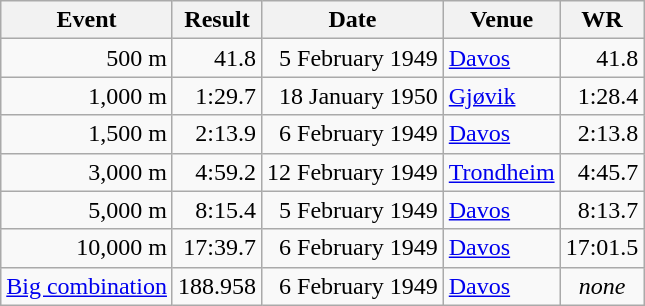<table class="wikitable">
<tr>
<th>Event</th>
<th>Result</th>
<th>Date</th>
<th>Venue</th>
<th>WR</th>
</tr>
<tr align="right">
<td>500 m</td>
<td>41.8</td>
<td>5 February 1949</td>
<td align="left"><a href='#'>Davos</a></td>
<td>41.8</td>
</tr>
<tr align="right">
<td>1,000 m</td>
<td>1:29.7</td>
<td>18 January 1950</td>
<td align="left"><a href='#'>Gjøvik</a></td>
<td>1:28.4</td>
</tr>
<tr align="right">
<td>1,500 m</td>
<td>2:13.9</td>
<td>6 February 1949</td>
<td align="left"><a href='#'>Davos</a></td>
<td>2:13.8</td>
</tr>
<tr align="right">
<td>3,000 m</td>
<td>4:59.2</td>
<td>12 February 1949</td>
<td align="left"><a href='#'>Trondheim</a></td>
<td>4:45.7</td>
</tr>
<tr align="right">
<td>5,000 m</td>
<td>8:15.4</td>
<td>5 February 1949</td>
<td align="left"><a href='#'>Davos</a></td>
<td>8:13.7</td>
</tr>
<tr align="right">
<td>10,000 m</td>
<td>17:39.7</td>
<td>6 February 1949</td>
<td align="left"><a href='#'>Davos</a></td>
<td>17:01.5</td>
</tr>
<tr align="right">
<td><a href='#'>Big combination</a></td>
<td>188.958</td>
<td>6 February 1949</td>
<td align="left"><a href='#'>Davos</a></td>
<td align="center"><em>none</em></td>
</tr>
</table>
